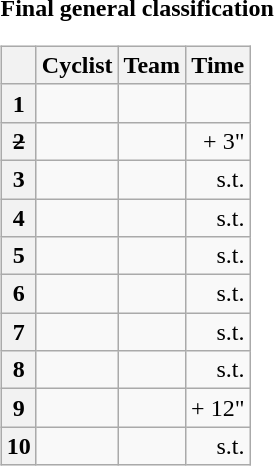<table>
<tr>
<td><strong>Final general classification</strong><br><table class="wikitable">
<tr>
<th></th>
<th>Cyclist</th>
<th>Team</th>
<th>Time</th>
</tr>
<tr>
<th>1</th>
<td></td>
<td></td>
<td align="right"></td>
</tr>
<tr>
<th><s>2</s></th>
<td></td>
<td></td>
<td align="right">+ 3"</td>
</tr>
<tr>
<th>3</th>
<td></td>
<td></td>
<td align="right">s.t.</td>
</tr>
<tr>
<th>4</th>
<td></td>
<td></td>
<td align="right">s.t.</td>
</tr>
<tr>
<th>5</th>
<td></td>
<td></td>
<td align="right">s.t.</td>
</tr>
<tr>
<th>6</th>
<td></td>
<td></td>
<td align="right">s.t.</td>
</tr>
<tr>
<th>7</th>
<td></td>
<td></td>
<td align="right">s.t.</td>
</tr>
<tr>
<th>8</th>
<td></td>
<td></td>
<td align="right">s.t.</td>
</tr>
<tr>
<th>9</th>
<td></td>
<td></td>
<td align="right">+ 12"</td>
</tr>
<tr>
<th>10</th>
<td></td>
<td></td>
<td align="right">s.t.</td>
</tr>
</table>
</td>
</tr>
</table>
